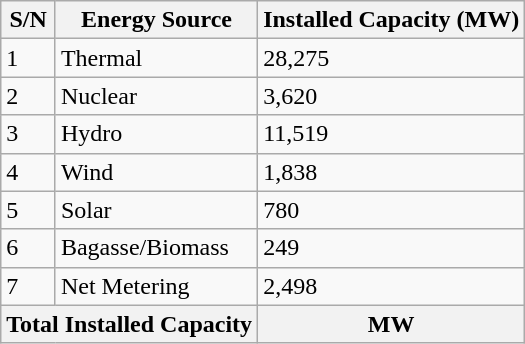<table class="wikitable sortable">
<tr>
<th>S/N</th>
<th>Energy Source</th>
<th>Installed Capacity (MW)</th>
</tr>
<tr>
<td>1</td>
<td>Thermal</td>
<td>28,275</td>
</tr>
<tr>
<td>2</td>
<td>Nuclear</td>
<td>3,620</td>
</tr>
<tr>
<td>3</td>
<td>Hydro</td>
<td>11,519</td>
</tr>
<tr>
<td>4</td>
<td>Wind</td>
<td>1,838</td>
</tr>
<tr>
<td>5</td>
<td>Solar</td>
<td>780</td>
</tr>
<tr>
<td>6</td>
<td>Bagasse/Biomass</td>
<td>249</td>
</tr>
<tr>
<td>7</td>
<td>Net Metering</td>
<td>2,498</td>
</tr>
<tr>
<th colspan="2" style="text-align:right;"><strong>Total Installed Capacity</strong></th>
<th style="text-align:center;"><strong> MW</strong></th>
</tr>
</table>
